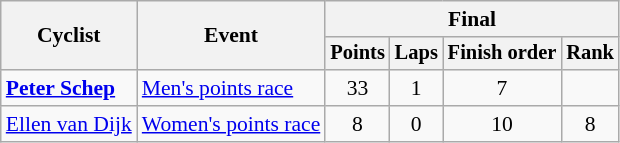<table class="wikitable" style="font-size:90%">
<tr>
<th rowspan=2>Cyclist</th>
<th rowspan=2>Event</th>
<th colspan=4>Final</th>
</tr>
<tr style="font-size:95%">
<th>Points</th>
<th>Laps</th>
<th>Finish order</th>
<th>Rank</th>
</tr>
<tr align=center>
<td align=left><strong><a href='#'>Peter Schep</a></strong></td>
<td align=left><a href='#'>Men's points race</a></td>
<td>33</td>
<td>1</td>
<td>7</td>
<td></td>
</tr>
<tr align=center>
<td align=left><a href='#'>Ellen van Dijk</a></td>
<td align=left><a href='#'>Women's points race</a></td>
<td>8</td>
<td>0</td>
<td>10</td>
<td>8</td>
</tr>
</table>
